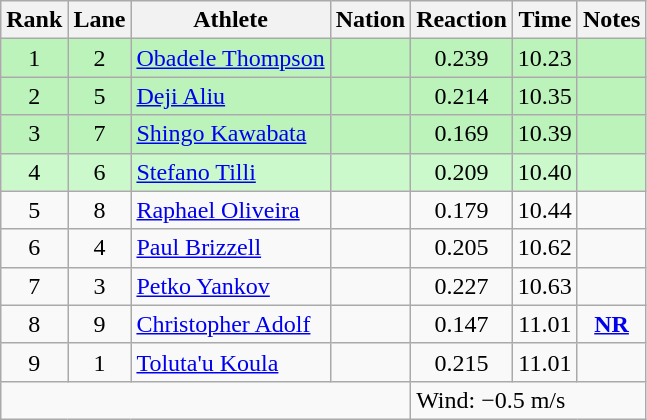<table class="wikitable sortable" style="text-align:center">
<tr>
<th>Rank</th>
<th>Lane</th>
<th>Athlete</th>
<th>Nation</th>
<th>Reaction</th>
<th>Time</th>
<th>Notes</th>
</tr>
<tr bgcolor=bbf3bb>
<td>1</td>
<td>2</td>
<td align="left"><a href='#'>Obadele Thompson</a></td>
<td align="left"></td>
<td align="center">0.239</td>
<td>10.23</td>
<td></td>
</tr>
<tr bgcolor=bbf3bb>
<td>2</td>
<td>5</td>
<td align="left"><a href='#'>Deji Aliu</a></td>
<td align="left"></td>
<td align="center">0.214</td>
<td>10.35</td>
<td></td>
</tr>
<tr bgcolor=bbf3bb>
<td>3</td>
<td>7</td>
<td align="left"><a href='#'>Shingo Kawabata</a></td>
<td align="left"></td>
<td align="center">0.169</td>
<td>10.39</td>
<td></td>
</tr>
<tr bgcolor=ccf9cc>
<td>4</td>
<td>6</td>
<td align="left"><a href='#'>Stefano Tilli</a></td>
<td align="left"></td>
<td align="center">0.209</td>
<td>10.40</td>
<td></td>
</tr>
<tr>
<td>5</td>
<td>8</td>
<td align="left"><a href='#'>Raphael Oliveira</a></td>
<td align="left"></td>
<td align="center">0.179</td>
<td>10.44</td>
<td></td>
</tr>
<tr>
<td>6</td>
<td>4</td>
<td align="left"><a href='#'>Paul Brizzell</a></td>
<td align="left"></td>
<td align="center">0.205</td>
<td>10.62</td>
<td></td>
</tr>
<tr>
<td>7</td>
<td>3</td>
<td align="left"><a href='#'>Petko Yankov</a></td>
<td align="left"></td>
<td align="center">0.227</td>
<td>10.63</td>
<td></td>
</tr>
<tr>
<td>8</td>
<td>9</td>
<td align="left"><a href='#'>Christopher Adolf</a></td>
<td align="left"></td>
<td align="center">0.147</td>
<td>11.01</td>
<td><strong><a href='#'>NR</a></strong></td>
</tr>
<tr>
<td>9</td>
<td>1</td>
<td align="left"><a href='#'>Toluta'u Koula</a></td>
<td align="left"></td>
<td align="center">0.215</td>
<td>11.01</td>
<td></td>
</tr>
<tr class="sortbottom">
<td colspan=4></td>
<td colspan="3" style="text-align:left;">Wind: −0.5 m/s</td>
</tr>
</table>
